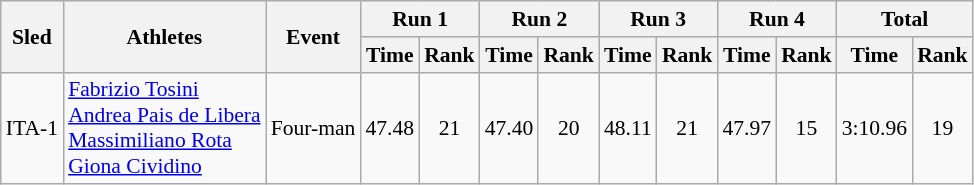<table class="wikitable"  border="1" style="font-size:90%">
<tr>
<th rowspan="2">Sled</th>
<th rowspan="2">Athletes</th>
<th rowspan="2">Event</th>
<th colspan="2">Run 1</th>
<th colspan="2">Run 2</th>
<th colspan="2">Run 3</th>
<th colspan="2">Run 4</th>
<th colspan="2">Total</th>
</tr>
<tr>
<th>Time</th>
<th>Rank</th>
<th>Time</th>
<th>Rank</th>
<th>Time</th>
<th>Rank</th>
<th>Time</th>
<th>Rank</th>
<th>Time</th>
<th>Rank</th>
</tr>
<tr>
<td align="center">ITA-1</td>
<td><a href='#'>Fabrizio Tosini</a><br><a href='#'>Andrea Pais de Libera</a><br><a href='#'>Massimiliano Rota</a><br><a href='#'>Giona Cividino</a></td>
<td>Four-man</td>
<td align="center">47.48</td>
<td align="center">21</td>
<td align="center">47.40</td>
<td align="center">20</td>
<td align="center">48.11</td>
<td align="center">21</td>
<td align="center">47.97</td>
<td align="center">15</td>
<td align="center">3:10.96</td>
<td align="center">19</td>
</tr>
</table>
